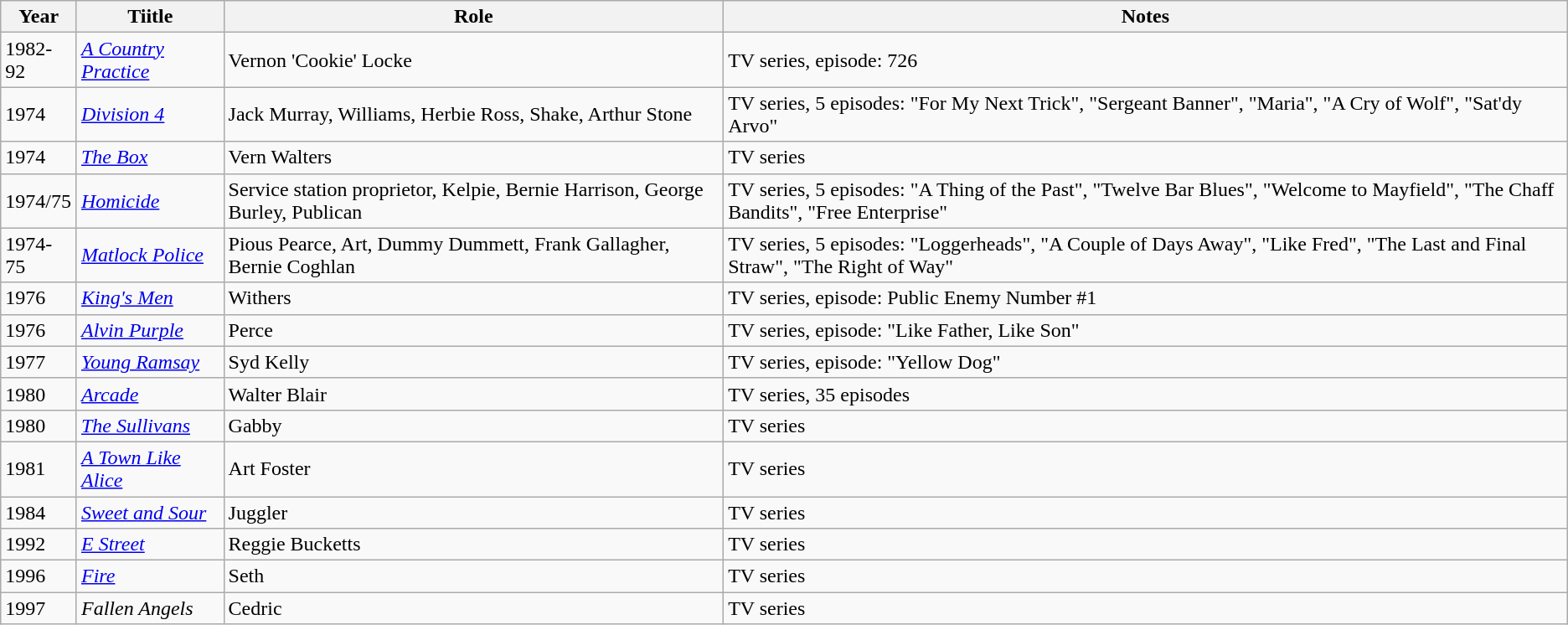<table class="wikitable">
<tr>
<th>Year</th>
<th>Tiitle</th>
<th>Role</th>
<th>Notes</th>
</tr>
<tr>
<td>1982-92</td>
<td><em><a href='#'>A Country Practice</a></em></td>
<td>Vernon 'Cookie' Locke</td>
<td>TV series, episode: 726</td>
</tr>
<tr>
<td>1974</td>
<td><em><a href='#'>Division 4</a></em></td>
<td>Jack Murray, Williams, Herbie Ross, Shake, Arthur Stone</td>
<td>TV series, 5 episodes: "For My Next Trick", "Sergeant Banner", "Maria", "A Cry of Wolf", "Sat'dy Arvo"</td>
</tr>
<tr>
<td>1974</td>
<td><em><a href='#'>The Box</a></em></td>
<td>Vern Walters</td>
<td>TV series</td>
</tr>
<tr>
<td>1974/75</td>
<td><em><a href='#'>Homicide</a></em></td>
<td>Service station proprietor, Kelpie, Bernie Harrison, George Burley, Publican</td>
<td>TV series, 5 episodes: "A Thing of the Past", "Twelve Bar Blues", "Welcome to Mayfield", "The Chaff Bandits", "Free Enterprise"</td>
</tr>
<tr>
<td>1974-75</td>
<td><em><a href='#'>Matlock Police</a></em></td>
<td>Pious Pearce, Art, Dummy Dummett, Frank Gallagher, Bernie Coghlan</td>
<td>TV series, 5 episodes: "Loggerheads", "A Couple of Days Away", "Like Fred", "The Last and Final Straw", "The Right of Way"</td>
</tr>
<tr>
<td>1976</td>
<td><em><a href='#'>King's Men</a></em></td>
<td>Withers</td>
<td>TV series, episode: Public Enemy Number #1</td>
</tr>
<tr>
<td>1976</td>
<td><em><a href='#'>Alvin Purple</a></em></td>
<td>Perce</td>
<td>TV series, episode: "Like Father, Like Son"</td>
</tr>
<tr>
<td>1977</td>
<td><em><a href='#'>Young Ramsay</a></em></td>
<td>Syd Kelly</td>
<td>TV series, episode: "Yellow Dog"</td>
</tr>
<tr>
<td>1980</td>
<td><em><a href='#'>Arcade</a></em></td>
<td>Walter Blair</td>
<td>TV series, 35 episodes</td>
</tr>
<tr>
<td>1980</td>
<td><em><a href='#'>The Sullivans</a></em></td>
<td>Gabby</td>
<td>TV series</td>
</tr>
<tr>
<td>1981</td>
<td><em><a href='#'>A Town Like Alice</a></em></td>
<td>Art Foster</td>
<td>TV series</td>
</tr>
<tr>
<td>1984</td>
<td><em><a href='#'>Sweet and Sour</a></em></td>
<td>Juggler</td>
<td>TV series</td>
</tr>
<tr>
<td>1992</td>
<td><em><a href='#'>E Street</a></em></td>
<td>Reggie Bucketts</td>
<td>TV series</td>
</tr>
<tr>
<td>1996</td>
<td><em><a href='#'>Fire</a></em></td>
<td>Seth</td>
<td>TV series</td>
</tr>
<tr>
<td>1997</td>
<td><em>Fallen Angels</em></td>
<td>Cedric</td>
<td>TV series</td>
</tr>
</table>
